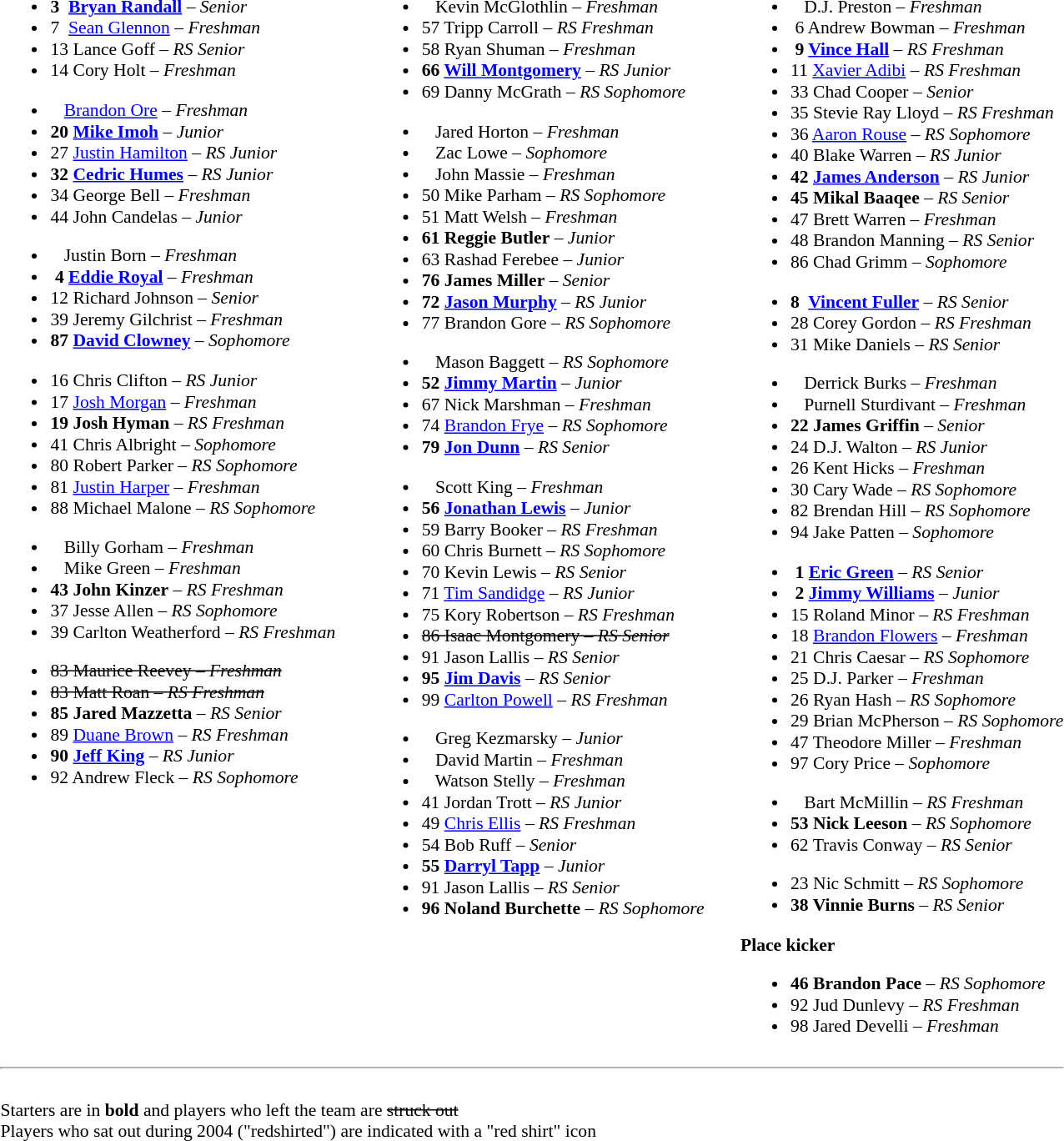<table class="toccolours" style="border-collapse:collapse; font-size:90%;">
<tr>
<td></td>
</tr>
<tr>
<td valign="top"><br><ul><li><strong>3   <a href='#'>Bryan Randall</a></strong> – <em>Senior</em></li><li>7   <a href='#'>Sean Glennon</a> – <em>Freshman</em></li><li>13  Lance Goff – <em>RS Senior</em></li><li>14  Cory Holt –  <em>Freshman</em></li></ul><ul><li>    <a href='#'>Brandon Ore</a> –  <em>Freshman</em></li><li><strong>20  <a href='#'>Mike Imoh</a></strong> – <em>Junior</em></li><li>27  <a href='#'>Justin Hamilton</a> – <em>RS Junior</em></li><li><strong>32  <a href='#'>Cedric Humes</a></strong> – <em>RS Junior</em></li><li>34  George Bell –  <em>Freshman</em></li><li>44  John Candelas – <em>Junior</em></li></ul><ul><li>    Justin Born –  <em>Freshman</em></li><li> <strong>4  <a href='#'>Eddie Royal</a></strong> – <em>Freshman</em></li><li>12  Richard Johnson – <em>Senior</em></li><li>39   Jeremy Gilchrist –  <em>Freshman</em></li><li><strong>87  <a href='#'>David Clowney</a></strong> – <em>Sophomore</em></li></ul><ul><li>16  Chris Clifton – <em>RS Junior</em></li><li>17  <a href='#'>Josh Morgan</a> – <em>Freshman</em></li><li><strong>19  Josh Hyman</strong> – <em>RS Freshman</em></li><li>41  Chris Albright – <em>Sophomore</em></li><li>80  Robert Parker – <em>RS Sophomore</em></li><li>81  <a href='#'>Justin Harper</a> – <em>Freshman</em></li><li>88  Michael Malone – <em>RS Sophomore</em></li></ul><ul><li>    Billy Gorham – <em>Freshman</em></li><li>    Mike Green – <em>Freshman</em></li><li><strong>43  John Kinzer</strong> – <em>RS Freshman</em></li><li>37  Jesse Allen – <em>RS Sophomore</em></li><li>39  Carlton Weatherford – <em>RS Freshman</em></li></ul><ul><li><s>83  Maurice Reevey – <em>Freshman</em></s></li><li><s>83  Matt Roan – <em>RS Freshman</em></s></li><li><strong>85  Jared Mazzetta</strong> – <em>RS Senior</em></li><li>89  <a href='#'>Duane Brown</a> – <em>RS Freshman</em></li><li><strong>90  <a href='#'>Jeff King</a></strong> – <em>RS Junior</em></li><li>92  Andrew Fleck – <em>RS Sophomore</em></li></ul></td>
<td width="25"> </td>
<td valign="top"><br><ul><li>    Kevin McGlothlin – <em>Freshman</em></li><li>57  Tripp Carroll – <em>RS Freshman</em></li><li>58  Ryan Shuman –  <em>Freshman</em></li><li><strong>66  <a href='#'>Will Montgomery</a></strong> – <em>RS Junior</em></li><li>69  Danny McGrath – <em>RS Sophomore</em></li></ul><ul><li>    Jared Horton – <em>Freshman</em></li><li>    Zac Lowe – <em>Sophomore</em></li><li>    John Massie – <em>Freshman</em></li><li>50  Mike Parham – <em>RS Sophomore</em></li><li>51  Matt Welsh –  <em>Freshman</em></li><li><strong>61  Reggie Butler</strong> – <em>Junior</em></li><li>63  Rashad Ferebee – <em>Junior</em></li><li><strong>76  James Miller</strong> – <em>Senior</em></li><li><strong>72  <a href='#'>Jason Murphy</a></strong> – <em>RS Junior</em></li><li>77  Brandon Gore – <em>RS Sophomore</em></li></ul><ul><li>    Mason Baggett – <em>RS Sophomore</em></li><li><strong>52  <a href='#'>Jimmy Martin</a></strong> – <em>Junior</em></li><li>67  Nick Marshman –  <em>Freshman</em></li><li>74  <a href='#'>Brandon Frye</a> – <em>RS Sophomore</em></li><li><strong>79  <a href='#'>Jon Dunn</a></strong> – <em>RS Senior</em></li></ul><ul><li>    Scott King – <em>Freshman</em></li><li><strong>56  <a href='#'>Jonathan Lewis</a></strong> – <em>Junior</em></li><li>59  Barry Booker – <em>RS Freshman</em></li><li>60  Chris Burnett – <em>RS Sophomore</em></li><li>70  Kevin Lewis – <em>RS Senior</em></li><li>71  <a href='#'>Tim Sandidge</a> – <em>RS Junior</em></li><li>75  Kory Robertson – <em>RS Freshman</em></li><li><s>86  Isaac Montgomery – <em>RS Senior</em></s></li><li>91  Jason Lallis – <em>RS Senior</em></li><li><strong>95  <a href='#'>Jim Davis</a></strong> – <em>RS Senior</em></li><li>99  <a href='#'>Carlton Powell</a> – <em>RS Freshman</em></li></ul><ul><li>    Greg Kezmarsky – <em>Junior</em></li><li>    David Martin – <em>Freshman</em></li><li>    Watson Stelly – <em>Freshman</em></li><li>41  Jordan Trott – <em>RS Junior</em></li><li>49  <a href='#'>Chris Ellis</a> – <em>RS Freshman</em></li><li>54  Bob Ruff – <em>Senior</em></li><li><strong>55  <a href='#'>Darryl Tapp</a></strong> – <em>Junior</em></li><li>91  Jason Lallis – <em>RS Senior</em></li><li><strong>96  Noland Burchette</strong> – <em>RS Sophomore</em></li></ul></td>
<td width="25"> </td>
<td valign="top"><br><ul><li>    D.J. Preston – <em>Freshman</em></li><li> 6 Andrew Bowman –  <em>Freshman</em></li><li><strong> 9 <a href='#'>Vince Hall</a></strong> – <em>RS Freshman</em></li><li>11  <a href='#'>Xavier Adibi</a> – <em>RS Freshman</em></li><li>33  Chad Cooper – <em>Senior</em></li><li>35  Stevie Ray Lloyd – <em>RS Freshman</em></li><li>36  <a href='#'>Aaron Rouse</a> – <em>RS Sophomore</em></li><li>40  Blake Warren – <em>RS Junior</em></li><li><strong>42  <a href='#'>James Anderson</a></strong> – <em>RS Junior</em></li><li><strong>45  Mikal Baaqee</strong> – <em>RS Senior</em></li><li>47  Brett Warren – <em>Freshman</em></li><li>48  Brandon Manning – <em>RS Senior</em></li><li>86  Chad Grimm – <em>Sophomore</em></li></ul><ul><li><strong>8   <a href='#'>Vincent Fuller</a></strong> – <em>RS Senior</em></li><li>28  Corey Gordon – <em>RS Freshman</em></li><li>31  Mike Daniels – <em>RS Senior</em></li></ul><ul><li>    Derrick Burks – <em>Freshman</em></li><li>    Purnell Sturdivant –  <em>Freshman</em></li><li><strong>22  James Griffin</strong> – <em>Senior</em></li><li>24  D.J. Walton – <em>RS Junior</em></li><li>26  Kent Hicks –  <em>Freshman</em></li><li>30  Cary Wade – <em>RS Sophomore</em></li><li>82  Brendan Hill – <em>RS Sophomore</em></li><li>94  Jake Patten – <em>Sophomore</em></li></ul><ul><li><strong> 1  <a href='#'>Eric Green</a></strong> – <em>RS Senior</em></li><li><strong> 2  <a href='#'>Jimmy Williams</a></strong> – <em>Junior</em></li><li>15  Roland Minor – <em>RS Freshman</em></li><li>18  <a href='#'>Brandon Flowers</a> – <em>Freshman</em></li><li>21  Chris Caesar –  <em>RS Sophomore</em></li><li>25  D.J. Parker – <em>Freshman</em></li><li>26  Ryan Hash – <em>RS Sophomore</em></li><li>29  Brian McPherson – <em>RS Sophomore</em></li><li>47  Theodore Miller –  <em>Freshman</em></li><li>97  Cory Price – <em>Sophomore</em></li></ul><ul><li>    Bart McMillin – <em>RS Freshman</em></li><li><strong>53  Nick Leeson</strong> – <em>RS Sophomore</em></li><li>62  Travis Conway – <em>RS Senior</em></li></ul><ul><li>23  Nic Schmitt – <em>RS Sophomore</em></li><li><strong>38  Vinnie Burns</strong> – <em>RS Senior</em></li></ul><strong>Place kicker</strong><ul><li><strong>46  Brandon Pace</strong> – <em>RS Sophomore</em></li><li>92  Jud Dunlevy – <em>RS Freshman</em></li><li>98  Jared Develli – <em>Freshman</em></li></ul></td>
</tr>
<tr>
<td colspan="7"><hr><br>Starters are in <strong>bold</strong> and players who left the team are <s>struck out</s><br>
 Players who sat out during 2004 ("redshirted") are indicated with a "red shirt" icon</td>
</tr>
</table>
